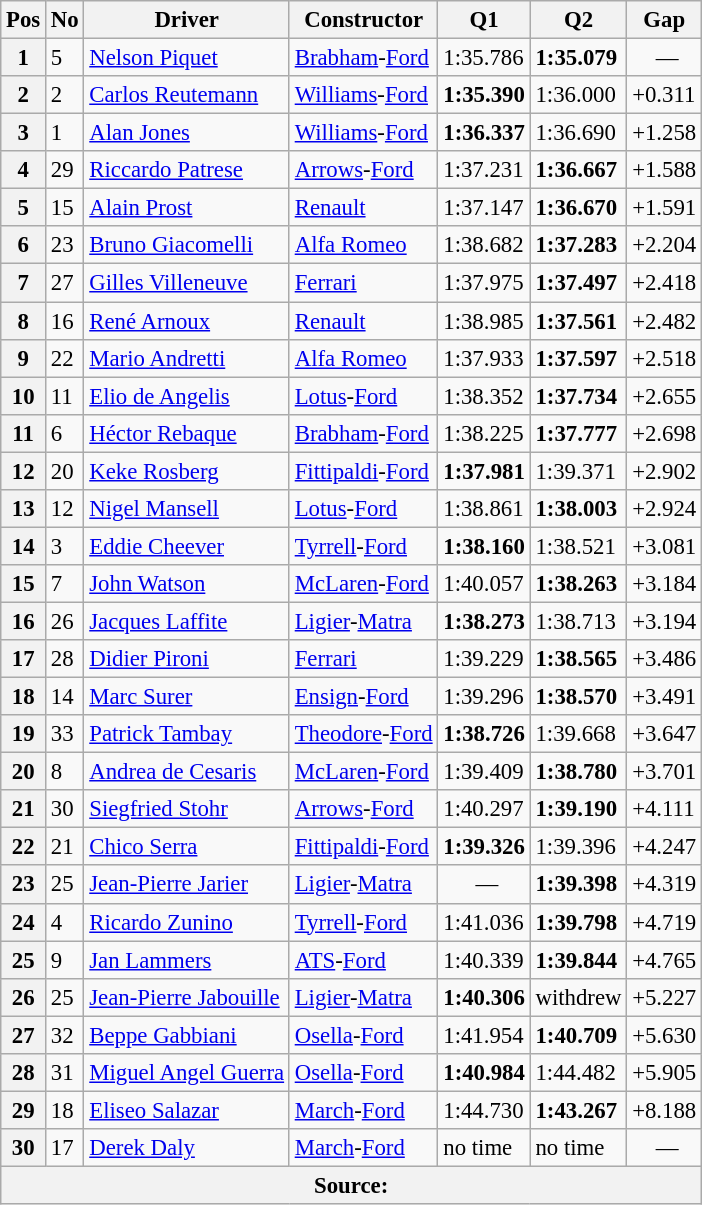<table class="wikitable sortable" style="font-size: 95%;">
<tr>
<th>Pos</th>
<th>No</th>
<th>Driver</th>
<th>Constructor</th>
<th>Q1</th>
<th>Q2</th>
<th>Gap</th>
</tr>
<tr>
<th>1</th>
<td>5</td>
<td> <a href='#'>Nelson Piquet</a></td>
<td><a href='#'>Brabham</a>-<a href='#'>Ford</a></td>
<td>1:35.786</td>
<td><strong>1:35.079</strong></td>
<td style="text-align: center"> —</td>
</tr>
<tr>
<th>2</th>
<td>2</td>
<td> <a href='#'>Carlos Reutemann</a></td>
<td><a href='#'>Williams</a>-<a href='#'>Ford</a></td>
<td><strong>1:35.390</strong></td>
<td>1:36.000</td>
<td>+0.311</td>
</tr>
<tr>
<th>3</th>
<td>1</td>
<td> <a href='#'>Alan Jones</a></td>
<td><a href='#'>Williams</a>-<a href='#'>Ford</a></td>
<td><strong>1:36.337</strong></td>
<td>1:36.690</td>
<td>+1.258</td>
</tr>
<tr>
<th>4</th>
<td>29</td>
<td> <a href='#'>Riccardo Patrese</a></td>
<td><a href='#'>Arrows</a>-<a href='#'>Ford</a></td>
<td>1:37.231</td>
<td><strong>1:36.667</strong></td>
<td>+1.588</td>
</tr>
<tr>
<th>5</th>
<td>15</td>
<td> <a href='#'>Alain Prost</a></td>
<td><a href='#'>Renault</a></td>
<td>1:37.147</td>
<td><strong>1:36.670</strong></td>
<td>+1.591</td>
</tr>
<tr>
<th>6</th>
<td>23</td>
<td> <a href='#'>Bruno Giacomelli</a></td>
<td><a href='#'>Alfa Romeo</a></td>
<td>1:38.682</td>
<td><strong>1:37.283</strong></td>
<td>+2.204</td>
</tr>
<tr>
<th>7</th>
<td>27</td>
<td> <a href='#'>Gilles Villeneuve</a></td>
<td><a href='#'>Ferrari</a></td>
<td>1:37.975</td>
<td><strong>1:37.497</strong></td>
<td>+2.418</td>
</tr>
<tr>
<th>8</th>
<td>16</td>
<td> <a href='#'>René Arnoux</a></td>
<td><a href='#'>Renault</a></td>
<td>1:38.985</td>
<td><strong>1:37.561</strong></td>
<td>+2.482</td>
</tr>
<tr>
<th>9</th>
<td>22</td>
<td> <a href='#'>Mario Andretti</a></td>
<td><a href='#'>Alfa Romeo</a></td>
<td>1:37.933</td>
<td><strong>1:37.597</strong></td>
<td>+2.518</td>
</tr>
<tr>
<th>10</th>
<td>11</td>
<td> <a href='#'>Elio de Angelis</a></td>
<td><a href='#'>Lotus</a>-<a href='#'>Ford</a></td>
<td>1:38.352</td>
<td><strong>1:37.734</strong></td>
<td>+2.655</td>
</tr>
<tr>
<th>11</th>
<td>6</td>
<td> <a href='#'>Héctor Rebaque</a></td>
<td><a href='#'>Brabham</a>-<a href='#'>Ford</a></td>
<td>1:38.225</td>
<td><strong>1:37.777</strong></td>
<td>+2.698</td>
</tr>
<tr>
<th>12</th>
<td>20</td>
<td> <a href='#'>Keke Rosberg</a></td>
<td><a href='#'>Fittipaldi</a>-<a href='#'>Ford</a></td>
<td><strong>1:37.981</strong></td>
<td>1:39.371</td>
<td>+2.902</td>
</tr>
<tr>
<th>13</th>
<td>12</td>
<td> <a href='#'>Nigel Mansell</a></td>
<td><a href='#'>Lotus</a>-<a href='#'>Ford</a></td>
<td>1:38.861</td>
<td><strong>1:38.003</strong></td>
<td>+2.924</td>
</tr>
<tr>
<th>14</th>
<td>3</td>
<td> <a href='#'>Eddie Cheever</a></td>
<td><a href='#'>Tyrrell</a>-<a href='#'>Ford</a></td>
<td><strong>1:38.160</strong></td>
<td>1:38.521</td>
<td>+3.081</td>
</tr>
<tr>
<th>15</th>
<td>7</td>
<td> <a href='#'>John Watson</a></td>
<td><a href='#'>McLaren</a>-<a href='#'>Ford</a></td>
<td>1:40.057</td>
<td><strong>1:38.263</strong></td>
<td>+3.184</td>
</tr>
<tr>
<th>16</th>
<td>26</td>
<td> <a href='#'>Jacques Laffite</a></td>
<td><a href='#'>Ligier</a>-<a href='#'>Matra</a></td>
<td><strong>1:38.273</strong></td>
<td>1:38.713</td>
<td>+3.194</td>
</tr>
<tr>
<th>17</th>
<td>28</td>
<td> <a href='#'>Didier Pironi</a></td>
<td><a href='#'>Ferrari</a></td>
<td>1:39.229</td>
<td><strong>1:38.565</strong></td>
<td>+3.486</td>
</tr>
<tr>
<th>18</th>
<td>14</td>
<td> <a href='#'>Marc Surer</a></td>
<td><a href='#'>Ensign</a>-<a href='#'>Ford</a></td>
<td>1:39.296</td>
<td><strong>1:38.570</strong></td>
<td>+3.491</td>
</tr>
<tr>
<th>19</th>
<td>33</td>
<td> <a href='#'>Patrick Tambay</a></td>
<td><a href='#'>Theodore</a>-<a href='#'>Ford</a></td>
<td><strong>1:38.726</strong></td>
<td>1:39.668</td>
<td>+3.647</td>
</tr>
<tr>
<th>20</th>
<td>8</td>
<td> <a href='#'>Andrea de Cesaris</a></td>
<td><a href='#'>McLaren</a>-<a href='#'>Ford</a></td>
<td>1:39.409</td>
<td><strong>1:38.780</strong></td>
<td>+3.701</td>
</tr>
<tr>
<th>21</th>
<td>30</td>
<td> <a href='#'>Siegfried Stohr</a></td>
<td><a href='#'>Arrows</a>-<a href='#'>Ford</a></td>
<td>1:40.297</td>
<td><strong>1:39.190</strong></td>
<td>+4.111</td>
</tr>
<tr>
<th>22</th>
<td>21</td>
<td> <a href='#'>Chico Serra</a></td>
<td><a href='#'>Fittipaldi</a>-<a href='#'>Ford</a></td>
<td><strong>1:39.326</strong></td>
<td>1:39.396</td>
<td>+4.247</td>
</tr>
<tr>
<th>23</th>
<td>25</td>
<td> <a href='#'>Jean-Pierre Jarier</a></td>
<td><a href='#'>Ligier</a>-<a href='#'>Matra</a></td>
<td style="text-align: center"> —</td>
<td><strong>1:39.398</strong></td>
<td>+4.319</td>
</tr>
<tr>
<th>24</th>
<td>4</td>
<td> <a href='#'>Ricardo Zunino</a></td>
<td><a href='#'>Tyrrell</a>-<a href='#'>Ford</a></td>
<td>1:41.036</td>
<td><strong>1:39.798</strong></td>
<td>+4.719</td>
</tr>
<tr>
<th>25</th>
<td>9</td>
<td> <a href='#'>Jan Lammers</a></td>
<td><a href='#'>ATS</a>-<a href='#'>Ford</a></td>
<td>1:40.339</td>
<td><strong>1:39.844</strong></td>
<td>+4.765</td>
</tr>
<tr>
<th>26</th>
<td>25</td>
<td> <a href='#'>Jean-Pierre Jabouille</a></td>
<td><a href='#'>Ligier</a>-<a href='#'>Matra</a></td>
<td><strong>1:40.306</strong></td>
<td>withdrew</td>
<td>+5.227</td>
</tr>
<tr>
<th>27</th>
<td>32</td>
<td> <a href='#'>Beppe Gabbiani</a></td>
<td><a href='#'>Osella</a>-<a href='#'>Ford</a></td>
<td>1:41.954</td>
<td><strong>1:40.709</strong></td>
<td>+5.630</td>
</tr>
<tr>
<th>28</th>
<td>31</td>
<td> <a href='#'>Miguel Angel Guerra</a></td>
<td><a href='#'>Osella</a>-<a href='#'>Ford</a></td>
<td><strong>1:40.984</strong></td>
<td>1:44.482</td>
<td>+5.905</td>
</tr>
<tr>
<th>29</th>
<td>18</td>
<td> <a href='#'>Eliseo Salazar</a></td>
<td><a href='#'>March</a>-<a href='#'>Ford</a></td>
<td>1:44.730</td>
<td><strong>1:43.267</strong></td>
<td>+8.188</td>
</tr>
<tr>
<th>30</th>
<td>17</td>
<td> <a href='#'>Derek Daly</a></td>
<td><a href='#'>March</a>-<a href='#'>Ford</a></td>
<td>no time</td>
<td>no time</td>
<td style="text-align: center"> —</td>
</tr>
<tr>
<th colspan="7" style="text-align: center">Source:</th>
</tr>
</table>
